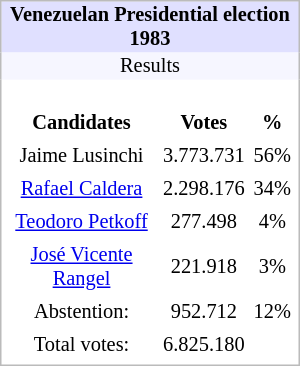<table cellpadding="1" border="0" style="float: right; margin: 0em 0em 1em 1em; width: 200px; border: 1px #bbbbbb solid; border-collapse: collapse; font-size: 85%;">
<tr align="center" bgcolor="#E0E0FF">
<td colspan="2" align="center"><strong>Venezuelan Presidential election 1983</strong></td>
</tr>
<tr align="center" bgcolor="#F6F6FF">
<td>Results </td>
</tr>
<tr align="center">
<td><br><table style="float:center; clear:center; text-align: center; font-size:100%; margin:1px;" cellpadding="3" cellspacing=0>
<tr>
<th>Candidates</th>
<th>Votes</th>
<th>%</th>
</tr>
<tr>
<td>Jaime Lusinchi</td>
<td>3.773.731</td>
<td>56%</td>
</tr>
<tr>
<td><a href='#'>Rafael Caldera</a></td>
<td>2.298.176</td>
<td>34%</td>
</tr>
<tr>
<td><a href='#'>Teodoro Petkoff</a></td>
<td>277.498</td>
<td>4%</td>
</tr>
<tr>
<td><a href='#'>José Vicente Rangel</a></td>
<td>221.918</td>
<td>3%</td>
</tr>
<tr>
<td>Abstention:</td>
<td>952.712</td>
<td>12%</td>
</tr>
<tr>
<td>Total votes:</td>
<td>6.825.180</td>
<td></td>
</tr>
</table>
</td>
</tr>
</table>
